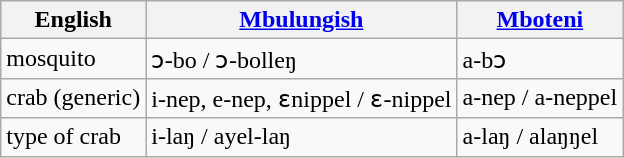<table class="wikitable">
<tr>
<th>English</th>
<th><a href='#'>Mbulungish</a></th>
<th><a href='#'>Mboteni</a></th>
</tr>
<tr>
<td>mosquito</td>
<td>ɔ-bo / ɔ-bolleŋ</td>
<td>a-bɔ</td>
</tr>
<tr>
<td>crab (generic)</td>
<td>i-nep, e-nep, ɛnippel / ɛ-nippel</td>
<td>a-nep / a-neppel</td>
</tr>
<tr>
<td>type of crab</td>
<td>i-laŋ / ayel-laŋ</td>
<td>a-laŋ / alaŋŋel</td>
</tr>
</table>
